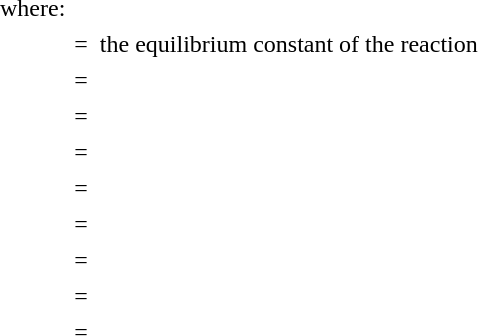<table border="0" cellpadding="2">
<tr>
<td align=right>where:</td>
<td> </td>
</tr>
<tr>
<th align=right></th>
<td align=left>=  the equilibrium constant of the reaction</td>
</tr>
<tr>
<th align=right></th>
<td align=left>=  </td>
</tr>
<tr>
<th align=right></th>
<td align=left>=  </td>
</tr>
<tr>
<th align=right></th>
<td align=left>=  </td>
</tr>
<tr>
<th align=right></th>
<td align=left>=  </td>
</tr>
<tr>
<th align=right></th>
<td align=left>=  </td>
</tr>
<tr>
<th align=right></th>
<td align=left>=  </td>
</tr>
<tr>
<th align=right></th>
<td align=left>=  </td>
</tr>
<tr>
<th align=right></th>
<td align=left>=  </td>
</tr>
</table>
